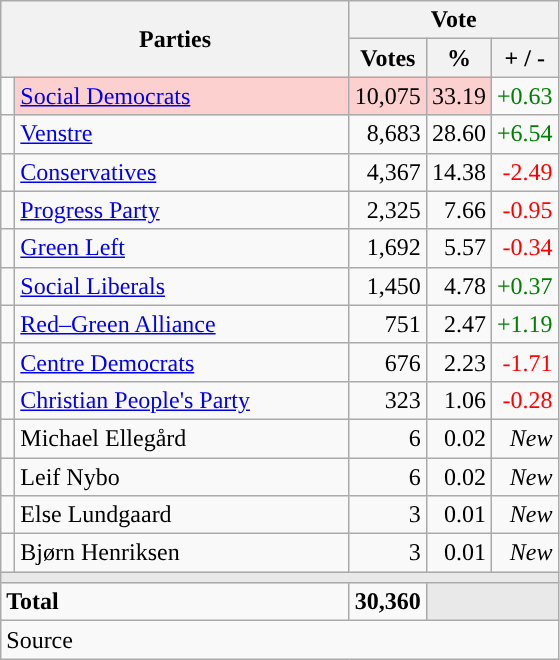<table class="wikitable" style="text-align:right;">
<tr>
<th style="text-align:centre;" rowspan="2" colspan="2" width="225">Parties</th>
<th colspan="3">Vote</th>
</tr>
<tr>
<th width="15">Votes</th>
<th width="15">%</th>
<th width="15">+ / -</th>
</tr>
<tr>
<td width="2" style="color:inherit;background:"></td>
<td bgcolor=#fbd0ce  align="left"><a href='#'>Social Democrats</a></td>
<td bgcolor=#fbd0ce>10,075</td>
<td bgcolor=#fbd0ce>33.19</td>
<td style=color:green;>+0.63</td>
</tr>
<tr>
<td width="2" style="color:inherit;background:"></td>
<td align="left"><a href='#'>Venstre</a></td>
<td>8,683</td>
<td>28.60</td>
<td style=color:green;>+6.54</td>
</tr>
<tr>
<td width="2" style="color:inherit;background:"></td>
<td align="left"><a href='#'>Conservatives</a></td>
<td>4,367</td>
<td>14.38</td>
<td style=color:red;>-2.49</td>
</tr>
<tr>
<td width="2" style="color:inherit;background:"></td>
<td align="left"><a href='#'>Progress Party</a></td>
<td>2,325</td>
<td>7.66</td>
<td style=color:red;>-0.95</td>
</tr>
<tr>
<td width="2" style="color:inherit;background:"></td>
<td align="left"><a href='#'>Green Left</a></td>
<td>1,692</td>
<td>5.57</td>
<td style=color:red;>-0.34</td>
</tr>
<tr>
<td width="2" style="color:inherit;background:"></td>
<td align="left"><a href='#'>Social Liberals</a></td>
<td>1,450</td>
<td>4.78</td>
<td style=color:green;>+0.37</td>
</tr>
<tr>
<td width="2" style="color:inherit;background:"></td>
<td align="left"><a href='#'>Red–Green Alliance</a></td>
<td>751</td>
<td>2.47</td>
<td style=color:green;>+1.19</td>
</tr>
<tr>
<td width="2" style="color:inherit;background:"></td>
<td align="left"><a href='#'>Centre Democrats</a></td>
<td>676</td>
<td>2.23</td>
<td style=color:red;>-1.71</td>
</tr>
<tr>
<td width="2" style="color:inherit;background:"></td>
<td align="left"><a href='#'>Christian People's Party</a></td>
<td>323</td>
<td>1.06</td>
<td style=color:red;>-0.28</td>
</tr>
<tr>
<td width="2" style="color:inherit;background:"></td>
<td align="left">Michael Ellegård</td>
<td>6</td>
<td>0.02</td>
<td><em>New</em></td>
</tr>
<tr>
<td width="2" style="color:inherit;background:"></td>
<td align="left">Leif Nybo</td>
<td>6</td>
<td>0.02</td>
<td><em>New</em></td>
</tr>
<tr>
<td width="2" style="color:inherit;background:"></td>
<td align="left">Else Lundgaard</td>
<td>3</td>
<td>0.01</td>
<td><em>New</em></td>
</tr>
<tr>
<td width="2" style="color:inherit;background:"></td>
<td align="left">Bjørn Henriksen</td>
<td>3</td>
<td>0.01</td>
<td><em>New</em></td>
</tr>
<tr>
<td colspan="7" bgcolor="#E9E9E9"></td>
</tr>
<tr>
<td align="left" colspan="2"><strong>Total</strong></td>
<td><strong>30,360</strong></td>
<td bgcolor="#E9E9E9" colspan="2"></td>
</tr>
<tr>
<td align="left" colspan="6">Source</td>
</tr>
</table>
